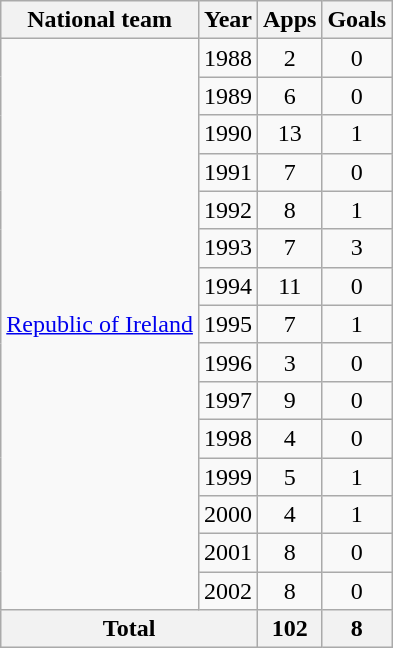<table class="wikitable" style="text-align:center">
<tr>
<th>National team</th>
<th>Year</th>
<th>Apps</th>
<th>Goals</th>
</tr>
<tr>
<td rowspan="15"><a href='#'>Republic of Ireland</a></td>
<td>1988</td>
<td>2</td>
<td>0</td>
</tr>
<tr>
<td>1989</td>
<td>6</td>
<td>0</td>
</tr>
<tr>
<td>1990</td>
<td>13</td>
<td>1</td>
</tr>
<tr>
<td>1991</td>
<td>7</td>
<td>0</td>
</tr>
<tr>
<td>1992</td>
<td>8</td>
<td>1</td>
</tr>
<tr>
<td>1993</td>
<td>7</td>
<td>3</td>
</tr>
<tr>
<td>1994</td>
<td>11</td>
<td>0</td>
</tr>
<tr>
<td>1995</td>
<td>7</td>
<td>1</td>
</tr>
<tr>
<td>1996</td>
<td>3</td>
<td>0</td>
</tr>
<tr>
<td>1997</td>
<td>9</td>
<td>0</td>
</tr>
<tr>
<td>1998</td>
<td>4</td>
<td>0</td>
</tr>
<tr>
<td>1999</td>
<td>5</td>
<td>1</td>
</tr>
<tr>
<td>2000</td>
<td>4</td>
<td>1</td>
</tr>
<tr>
<td>2001</td>
<td>8</td>
<td>0</td>
</tr>
<tr>
<td>2002</td>
<td>8</td>
<td>0</td>
</tr>
<tr>
<th colspan="2">Total</th>
<th>102</th>
<th>8</th>
</tr>
</table>
